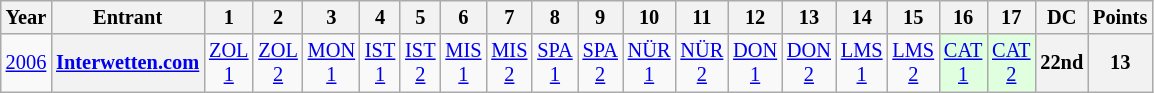<table class="wikitable" style="text-align:center; font-size:85%">
<tr>
<th>Year</th>
<th>Entrant</th>
<th>1</th>
<th>2</th>
<th>3</th>
<th>4</th>
<th>5</th>
<th>6</th>
<th>7</th>
<th>8</th>
<th>9</th>
<th>10</th>
<th>11</th>
<th>12</th>
<th>13</th>
<th>14</th>
<th>15</th>
<th>16</th>
<th>17</th>
<th>DC</th>
<th>Points</th>
</tr>
<tr>
<td><a href='#'>2006</a></td>
<th nowrap><a href='#'>Interwetten.com</a></th>
<td><a href='#'>ZOL<br>1</a></td>
<td><a href='#'>ZOL<br>2</a></td>
<td><a href='#'>MON<br>1</a></td>
<td><a href='#'>IST<br>1</a></td>
<td><a href='#'>IST<br>2</a></td>
<td><a href='#'>MIS<br>1</a></td>
<td><a href='#'>MIS<br>2</a></td>
<td><a href='#'>SPA<br>1</a></td>
<td><a href='#'>SPA<br>2</a></td>
<td><a href='#'>NÜR<br>1</a></td>
<td><a href='#'>NÜR<br>2</a></td>
<td><a href='#'>DON<br>1</a></td>
<td><a href='#'>DON<br>2</a></td>
<td><a href='#'>LMS<br>1</a></td>
<td><a href='#'>LMS<br>2</a></td>
<td style="background:#DFFFDF;"><a href='#'>CAT<br>1</a><br></td>
<td style="background:#DFFFDF;"><a href='#'>CAT<br>2</a><br></td>
<th>22nd</th>
<th>13</th>
</tr>
</table>
